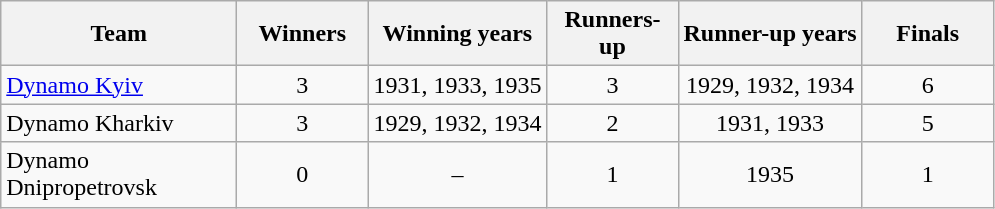<table class="wikitable sortable" border="1">
<tr>
<th width=150>Team</th>
<th width=80>Winners</th>
<th class="unsortable">Winning years</th>
<th width=80>Runners-up</th>
<th class="unsortable">Runner-up years</th>
<th width=80>Finals</th>
</tr>
<tr>
<td><a href='#'>Dynamo Kyiv</a></td>
<td align=center>3</td>
<td align=center>1931, 1933, 1935</td>
<td align=center>3</td>
<td align=center>1929, 1932, 1934</td>
<td align=center>6</td>
</tr>
<tr>
<td>Dynamo Kharkiv</td>
<td align=center>3</td>
<td align=center>1929, 1932, 1934</td>
<td align=center>2</td>
<td align=center>1931, 1933</td>
<td align=center>5</td>
</tr>
<tr>
<td>Dynamo Dnipropetrovsk</td>
<td align=center>0</td>
<td align=center>–</td>
<td align=center>1</td>
<td align=center>1935</td>
<td align=center>1</td>
</tr>
</table>
